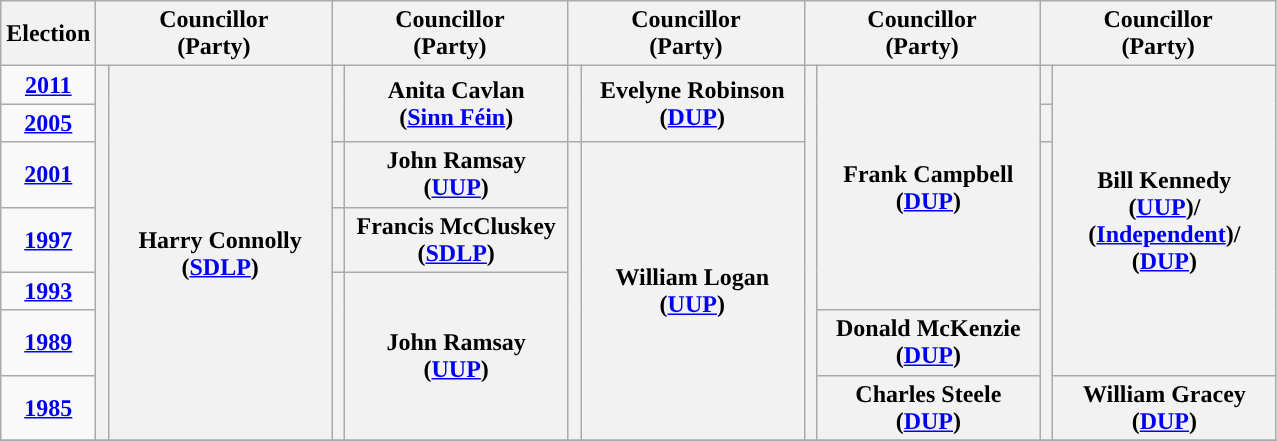<table class="wikitable" style="text-align:center">
<tr>
<th scope="col" width="50">Election</th>
<th scope="col" width="150" colspan = "2">Councillor<br> (Party)</th>
<th scope="col" width="150" colspan = "2">Councillor<br> (Party)</th>
<th scope="col" width="150" colspan = "2">Councillor<br> (Party)</th>
<th scope="col" width="150" colspan = "2">Councillor<br> (Party)</th>
<th scope="col" width="150" colspan = "2">Councillor<br> (Party)</th>
</tr>
<tr>
<td><strong><a href='#'>2011</a></strong></td>
<th rowspan="7" width="1" style="background-color: "></th>
<th rowspan = "7">Harry Connolly <br> (<a href='#'>SDLP</a>)</th>
<th rowspan="2" width="1" style="background-color: "></th>
<th rowspan = "2">Anita Cavlan <br> (<a href='#'>Sinn Féin</a>)</th>
<th rowspan="2" width="1" style="background-color: "></th>
<th rowspan = "2">Evelyne Robinson <br> (<a href='#'>DUP</a>)</th>
<th rowspan="7" width="1" style="background-color: "></th>
<th rowspan = "5">Frank Campbell <br> (<a href='#'>DUP</a>)</th>
<th rowspan="1" width="1" style="background-color: "></th>
<th rowspan = "6">Bill Kennedy <br> (<a href='#'>UUP</a>)/ <br> (<a href='#'>Independent</a>)/ <br> (<a href='#'>DUP</a>)</th>
</tr>
<tr>
<td><strong><a href='#'>2005</a></strong></td>
<th rowspan="1" width="1" style="background-color: "></th>
</tr>
<tr>
<td><strong><a href='#'>2001</a></strong></td>
<th rowspan="1" width="1" style="background-color: "></th>
<th rowspan = "1">John Ramsay <br> (<a href='#'>UUP</a>)</th>
<th rowspan="5" width="1" style="background-color: "></th>
<th rowspan = "5">William Logan <br> (<a href='#'>UUP</a>)</th>
<th rowspan="5" width="1" style="background-color: "></th>
</tr>
<tr>
<td><strong><a href='#'>1997</a></strong></td>
<th rowspan="1" width="1" style="background-color: "></th>
<th rowspan = "1">Francis McCluskey <br> (<a href='#'>SDLP</a>)</th>
</tr>
<tr>
<td><strong><a href='#'>1993</a></strong></td>
<th rowspan="3" width="1" style="background-color: "></th>
<th rowspan = "3">John Ramsay <br> (<a href='#'>UUP</a>)</th>
</tr>
<tr>
<td><strong><a href='#'>1989</a></strong></td>
<th rowspan = "1">Donald McKenzie <br> (<a href='#'>DUP</a>)</th>
</tr>
<tr>
<td><strong><a href='#'>1985</a></strong></td>
<th rowspan = "1">Charles Steele <br> (<a href='#'>DUP</a>)</th>
<th rowspan = "1">William Gracey <br> (<a href='#'>DUP</a>)</th>
</tr>
<tr>
</tr>
</table>
